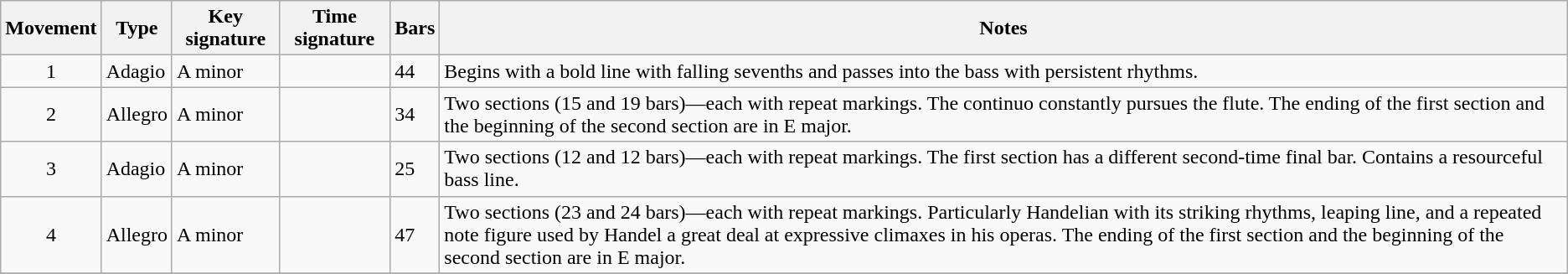<table class="wikitable" border="1">
<tr>
<th bgcolor=ececec>Movement</th>
<th bgcolor=ececec>Type</th>
<th bgcolor=ececec>Key signature</th>
<th bgcolor=ececec>Time signature</th>
<th bgcolor=ececec>Bars</th>
<th bgcolor=ececec>Notes</th>
</tr>
<tr>
<td align=center>1</td>
<td>Adagio</td>
<td>A minor</td>
<td></td>
<td>44</td>
<td>Begins with a bold line with falling sevenths and passes into the bass with persistent rhythms.</td>
</tr>
<tr>
<td align=center>2</td>
<td>Allegro</td>
<td>A minor</td>
<td></td>
<td>34</td>
<td>Two sections (15 and 19 bars)—each with repeat markings. The continuo constantly pursues the flute. The ending of the first section and the beginning of the second section are in E major.</td>
</tr>
<tr>
<td align=center>3</td>
<td>Adagio</td>
<td>A minor</td>
<td></td>
<td>25</td>
<td>Two sections (12 and 12 bars)—each with repeat markings. The first section has a different second-time final bar. Contains a resourceful bass line.</td>
</tr>
<tr>
<td align=center>4</td>
<td>Allegro</td>
<td>A minor</td>
<td></td>
<td>47</td>
<td>Two sections (23 and 24 bars)—each with repeat markings. Particularly Handelian with its striking rhythms, leaping line, and a repeated note figure used by Handel a great deal at expressive climaxes in his operas. The ending of the first section and the beginning of the second section are in E major.</td>
</tr>
<tr>
</tr>
</table>
